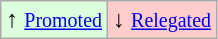<table class="wikitable" align="center">
<tr>
<td bgcolor="#ddffdd">↑ <small><a href='#'>Promoted</a></small></td>
<td bgcolor="#ffcccc">↓ <small><a href='#'>Relegated</a></small></td>
</tr>
</table>
